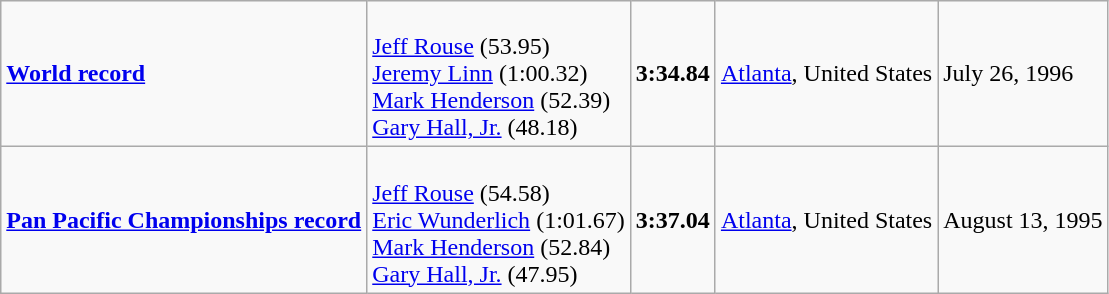<table class="wikitable">
<tr>
<td><strong><a href='#'>World record</a></strong></td>
<td><br><a href='#'>Jeff Rouse</a> (53.95) <br><a href='#'>Jeremy Linn</a> (1:00.32)<br><a href='#'>Mark Henderson</a> (52.39)<br><a href='#'>Gary Hall, Jr.</a> (48.18)</td>
<td><strong>3:34.84</strong></td>
<td><a href='#'>Atlanta</a>, United States</td>
<td>July 26, 1996</td>
</tr>
<tr>
<td><strong><a href='#'>Pan Pacific Championships record</a></strong></td>
<td><br><a href='#'>Jeff Rouse</a> (54.58) <br><a href='#'>Eric Wunderlich</a> (1:01.67) <br><a href='#'>Mark Henderson</a> (52.84) <br><a href='#'>Gary Hall, Jr.</a> (47.95)</td>
<td><strong>3:37.04</strong></td>
<td><a href='#'>Atlanta</a>, United States</td>
<td>August 13, 1995</td>
</tr>
</table>
